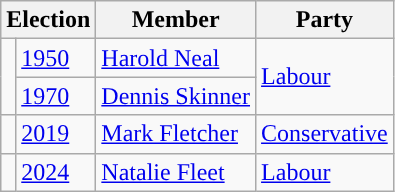<table class="wikitable">
<tr>
<th colspan="2">Election</th>
<th>Member</th>
<th>Party</th>
</tr>
<tr>
<td rowspan="2" style="color:inherit;background-color: "></td>
<td><a href='#'>1950</a></td>
<td><a href='#'>Harold Neal</a></td>
<td rowspan="2"><a href='#'>Labour</a></td>
</tr>
<tr>
<td><a href='#'>1970</a></td>
<td><a href='#'>Dennis Skinner</a></td>
</tr>
<tr>
<td style="color:inherit;background-color: "></td>
<td><a href='#'>2019</a></td>
<td><a href='#'>Mark Fletcher</a></td>
<td><a href='#'>Conservative</a></td>
</tr>
<tr>
<td style="color:inherit;background-color: "></td>
<td><a href='#'>2024</a></td>
<td><a href='#'>Natalie Fleet</a></td>
<td><a href='#'>Labour</a></td>
</tr>
</table>
